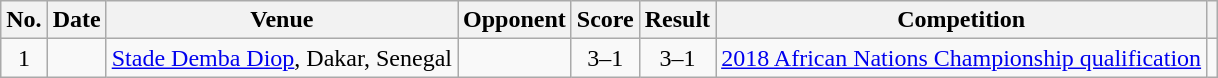<table class="wikitable sortable">
<tr>
<th scope="col">No.</th>
<th scope="col">Date</th>
<th scope="col">Venue</th>
<th scope="col">Opponent</th>
<th scope="col">Score</th>
<th scope="col">Result</th>
<th scope="col">Competition</th>
<th scope="col" class="unsortable"></th>
</tr>
<tr>
<td align="center">1</td>
<td></td>
<td><a href='#'>Stade Demba Diop</a>, Dakar, Senegal</td>
<td></td>
<td align="center">3–1</td>
<td align="center">3–1</td>
<td><a href='#'>2018 African Nations Championship qualification</a></td>
<td></td>
</tr>
</table>
